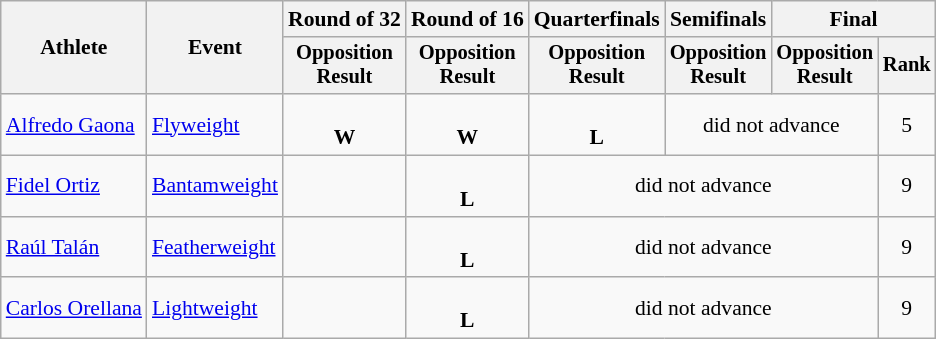<table class="wikitable" style="font-size:90%">
<tr>
<th rowspan="2">Athlete</th>
<th rowspan="2">Event</th>
<th>Round of 32</th>
<th>Round of 16</th>
<th>Quarterfinals</th>
<th>Semifinals</th>
<th colspan=2>Final</th>
</tr>
<tr style="font-size:95%">
<th>Opposition<br>Result</th>
<th>Opposition<br>Result</th>
<th>Opposition<br>Result</th>
<th>Opposition<br>Result</th>
<th>Opposition<br>Result</th>
<th>Rank</th>
</tr>
<tr align=center>
<td align=left><a href='#'>Alfredo Gaona</a></td>
<td align=left><a href='#'>Flyweight</a></td>
<td><br><strong>W</strong></td>
<td><br><strong>W</strong></td>
<td><br><strong>L</strong></td>
<td colspan=2>did not advance</td>
<td>5</td>
</tr>
<tr align=center>
<td align=left><a href='#'>Fidel Ortiz</a></td>
<td align=left><a href='#'>Bantamweight</a></td>
<td></td>
<td><br><strong>L</strong></td>
<td colspan=3>did not advance</td>
<td>9</td>
</tr>
<tr align=center>
<td align=left><a href='#'>Raúl Talán</a></td>
<td align=left><a href='#'>Featherweight</a></td>
<td></td>
<td><br><strong>L</strong></td>
<td colspan=3>did not advance</td>
<td>9</td>
</tr>
<tr align=center>
<td align=left><a href='#'>Carlos Orellana</a></td>
<td align=left><a href='#'>Lightweight</a></td>
<td></td>
<td><br><strong>L</strong></td>
<td colspan=3>did not advance</td>
<td>9</td>
</tr>
</table>
